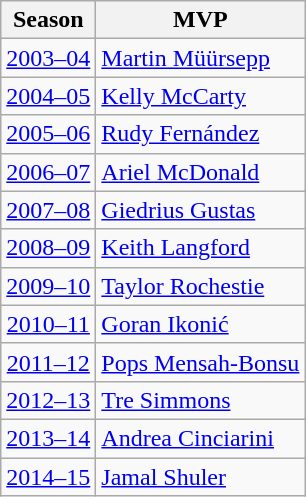<table class="wikitable sortable">
<tr>
<th>Season</th>
<th>MVP</th>
</tr>
<tr>
<td style="text-align: center;"><a href='#'>2003–04</a></td>
<td> <a href='#'>Martin Müürsepp</a></td>
</tr>
<tr>
<td style="text-align: center;"><a href='#'>2004–05</a></td>
<td> <a href='#'>Kelly McCarty</a></td>
</tr>
<tr>
<td style="text-align: center;"><a href='#'>2005–06</a></td>
<td> <a href='#'>Rudy Fernández</a></td>
</tr>
<tr>
<td style="text-align: center;"><a href='#'>2006–07</a></td>
<td> <a href='#'>Ariel McDonald</a></td>
</tr>
<tr>
<td style="text-align: center;"><a href='#'>2007–08</a></td>
<td> <a href='#'>Giedrius Gustas</a></td>
</tr>
<tr>
<td style="text-align: center;"><a href='#'>2008–09</a></td>
<td> <a href='#'>Keith Langford</a></td>
</tr>
<tr>
<td style="text-align: center;"><a href='#'>2009–10</a></td>
<td> <a href='#'>Taylor Rochestie</a></td>
</tr>
<tr>
<td style="text-align: center;"><a href='#'>2010–11</a></td>
<td> <a href='#'>Goran Ikonić</a></td>
</tr>
<tr>
<td style="text-align: center;"><a href='#'>2011–12</a></td>
<td> <a href='#'>Pops Mensah-Bonsu</a></td>
</tr>
<tr>
<td style="text-align: center;"><a href='#'>2012–13</a></td>
<td> <a href='#'>Tre Simmons</a></td>
</tr>
<tr>
<td style="text-align: center;"><a href='#'>2013–14</a></td>
<td> <a href='#'>Andrea Cinciarini</a></td>
</tr>
<tr>
<td style="text-align: center;"><a href='#'>2014–15</a></td>
<td> <a href='#'>Jamal Shuler</a></td>
</tr>
</table>
